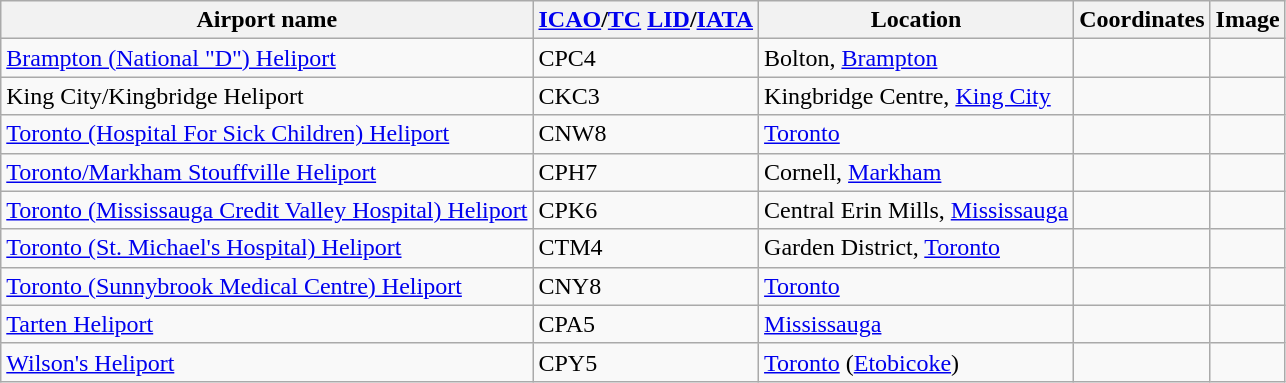<table class="wikitable sortable" style="width:auto;">
<tr>
<th width="*">Airport name</th>
<th width="*"><a href='#'>ICAO</a>/<a href='#'>TC</a> <a href='#'>LID</a>/<a href='#'>IATA</a></th>
<th width="*">Location</th>
<th width="*">Coordinates</th>
<th width="*">Image</th>
</tr>
<tr>
<td><a href='#'>Brampton (National "D") Heliport</a></td>
<td>CPC4</td>
<td>Bolton, <a href='#'>Brampton</a></td>
<td></td>
<td></td>
</tr>
<tr>
<td>King City/Kingbridge Heliport</td>
<td>CKC3</td>
<td>Kingbridge Centre, <a href='#'>King City</a></td>
<td><br></td>
<td></td>
</tr>
<tr>
<td><a href='#'>Toronto (Hospital For Sick Children) Heliport</a></td>
<td>CNW8</td>
<td><a href='#'>Toronto</a></td>
<td></td>
<td></td>
</tr>
<tr>
<td><a href='#'>Toronto/Markham Stouffville Heliport</a></td>
<td>CPH7</td>
<td>Cornell, <a href='#'>Markham</a></td>
<td></td>
<td></td>
</tr>
<tr>
<td><a href='#'>Toronto (Mississauga Credit Valley Hospital) Heliport</a></td>
<td>CPK6</td>
<td>Central Erin Mills, <a href='#'>Mississauga</a></td>
<td></td>
<td></td>
</tr>
<tr>
<td><a href='#'>Toronto (St. Michael's Hospital) Heliport</a></td>
<td>CTM4</td>
<td>Garden District, <a href='#'>Toronto</a></td>
<td></td>
<td></td>
</tr>
<tr>
<td><a href='#'>Toronto (Sunnybrook Medical Centre) Heliport</a></td>
<td>CNY8</td>
<td><a href='#'>Toronto</a></td>
<td></td>
<td></td>
</tr>
<tr>
<td><a href='#'>Tarten Heliport</a></td>
<td>CPA5</td>
<td><a href='#'>Mississauga</a></td>
<td></td>
<td></td>
</tr>
<tr>
<td><a href='#'>Wilson's Heliport</a></td>
<td>CPY5</td>
<td><a href='#'>Toronto</a> (<a href='#'>Etobicoke</a>)</td>
<td></td>
<td></td>
</tr>
</table>
